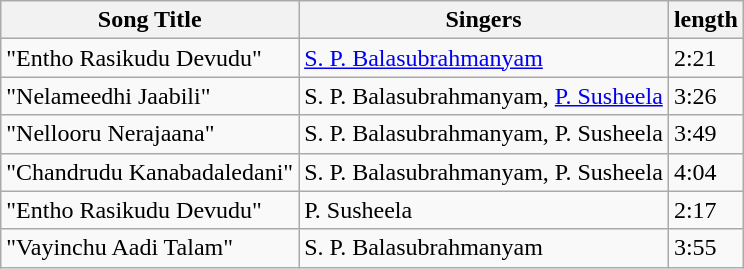<table class="wikitable">
<tr>
<th>Song Title</th>
<th>Singers</th>
<th>length</th>
</tr>
<tr>
<td>"Entho Rasikudu Devudu"</td>
<td><a href='#'>S. P. Balasubrahmanyam</a></td>
<td>2:21</td>
</tr>
<tr>
<td>"Nelameedhi Jaabili"</td>
<td>S. P. Balasubrahmanyam, <a href='#'>P. Susheela</a></td>
<td>3:26</td>
</tr>
<tr>
<td>"Nellooru Nerajaana"</td>
<td>S. P. Balasubrahmanyam, P. Susheela</td>
<td>3:49</td>
</tr>
<tr>
<td>"Chandrudu Kanabadaledani"</td>
<td>S. P. Balasubrahmanyam, P. Susheela</td>
<td>4:04</td>
</tr>
<tr>
<td>"Entho Rasikudu Devudu"</td>
<td>P. Susheela</td>
<td>2:17</td>
</tr>
<tr>
<td>"Vayinchu Aadi Talam"</td>
<td>S. P. Balasubrahmanyam</td>
<td>3:55</td>
</tr>
</table>
